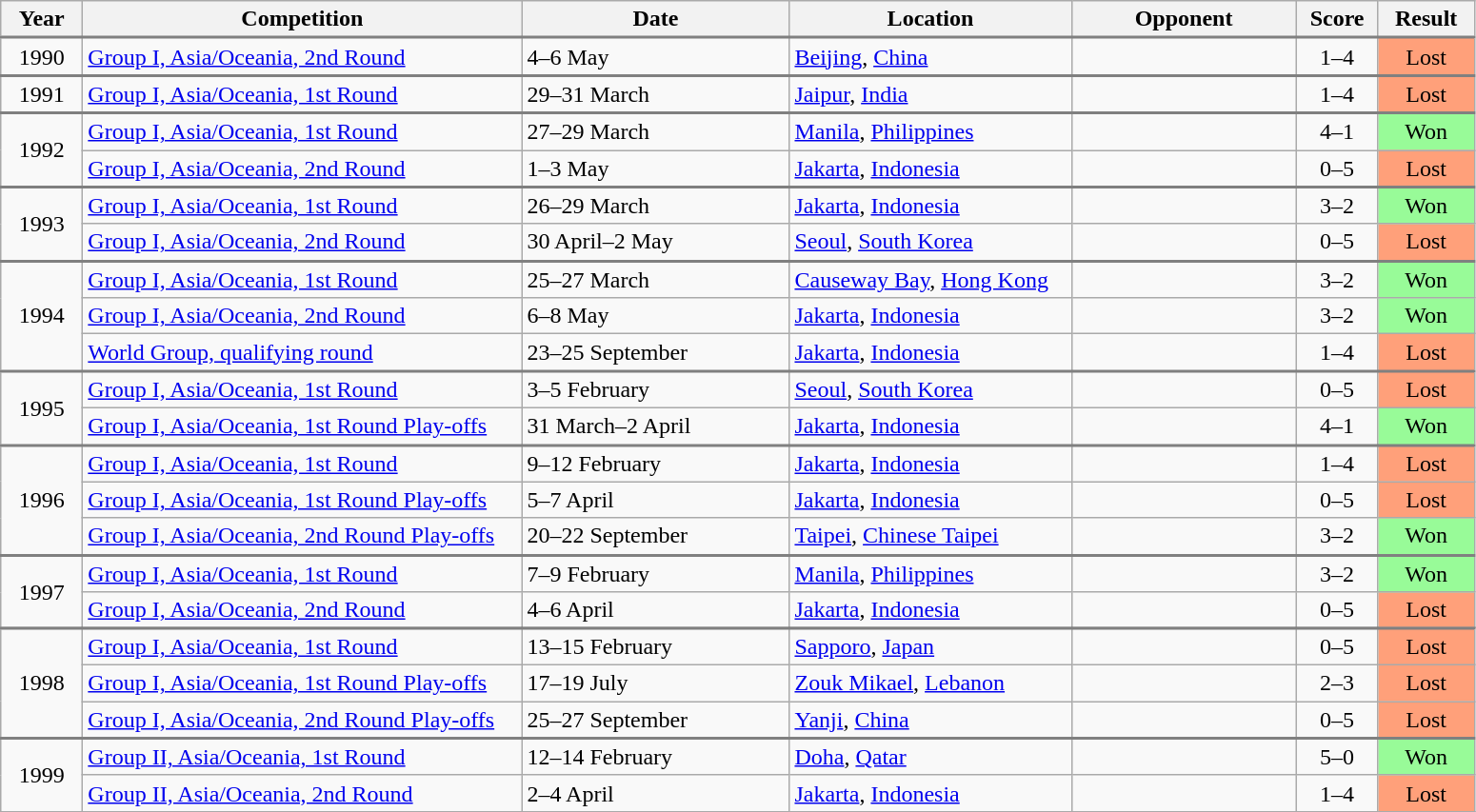<table class="wikitable collapsible collapsed">
<tr>
<th width="50">Year</th>
<th width="300">Competition</th>
<th width="180">Date</th>
<th width="190">Location</th>
<th width="150">Opponent</th>
<th width="50">Score</th>
<th width="60">Result</th>
</tr>
<tr style="border-top:2px solid gray;">
<td align="center" rowspan="1">1990</td>
<td><a href='#'>Group I, Asia/Oceania, 2nd Round</a></td>
<td>4–6 May</td>
<td><a href='#'>Beijing</a>, <a href='#'>China</a></td>
<td></td>
<td align="center">1–4</td>
<td align="center" bgcolor="#FFA07A">Lost</td>
</tr>
<tr style="border-top:2px solid gray;">
<td align="center" rowspan="1">1991</td>
<td><a href='#'>Group I, Asia/Oceania, 1st Round</a></td>
<td>29–31 March</td>
<td><a href='#'>Jaipur</a>, <a href='#'>India</a></td>
<td></td>
<td align="center">1–4</td>
<td align="center" bgcolor="#FFA07A">Lost</td>
</tr>
<tr style="border-top:2px solid gray;">
<td align="center" rowspan="2">1992</td>
<td><a href='#'>Group I, Asia/Oceania, 1st Round</a></td>
<td>27–29 March</td>
<td><a href='#'>Manila</a>, <a href='#'>Philippines</a></td>
<td></td>
<td align="center">4–1</td>
<td align="center" bgcolor="#98FB98">Won</td>
</tr>
<tr>
<td><a href='#'>Group I, Asia/Oceania, 2nd Round</a></td>
<td>1–3 May</td>
<td><a href='#'>Jakarta</a>, <a href='#'>Indonesia</a></td>
<td></td>
<td align="center">0–5</td>
<td align="center" bgcolor="#FFA07A">Lost</td>
</tr>
<tr style="border-top:2px solid gray;">
<td align="center" rowspan="2">1993</td>
<td><a href='#'>Group I, Asia/Oceania, 1st Round</a></td>
<td>26–29 March</td>
<td><a href='#'>Jakarta</a>, <a href='#'>Indonesia</a></td>
<td></td>
<td align="center">3–2</td>
<td align="center" bgcolor="#98FB98">Won</td>
</tr>
<tr>
<td><a href='#'>Group I, Asia/Oceania, 2nd Round</a></td>
<td>30 April–2 May</td>
<td><a href='#'>Seoul</a>, <a href='#'>South Korea</a></td>
<td></td>
<td align="center">0–5</td>
<td align="center" bgcolor="#FFA07A">Lost</td>
</tr>
<tr style="border-top:2px solid gray;">
<td align="center" rowspan="3">1994</td>
<td><a href='#'>Group I, Asia/Oceania, 1st Round</a></td>
<td>25–27 March</td>
<td><a href='#'>Causeway Bay</a>, <a href='#'>Hong Kong</a></td>
<td></td>
<td align="center">3–2</td>
<td align="center" bgcolor="#98FB98">Won</td>
</tr>
<tr>
<td><a href='#'>Group I, Asia/Oceania, 2nd Round</a></td>
<td>6–8 May</td>
<td><a href='#'>Jakarta</a>, <a href='#'>Indonesia</a></td>
<td></td>
<td align="center">3–2</td>
<td align="center" bgcolor="#98FB98">Won</td>
</tr>
<tr>
<td><a href='#'>World Group, qualifying round</a></td>
<td>23–25 September</td>
<td><a href='#'>Jakarta</a>, <a href='#'>Indonesia</a></td>
<td></td>
<td align="center">1–4</td>
<td align="center" bgcolor="#FFA07A">Lost</td>
</tr>
<tr style="border-top:2px solid gray;">
<td align="center" rowspan="2">1995</td>
<td><a href='#'>Group I, Asia/Oceania, 1st Round</a></td>
<td>3–5 February</td>
<td><a href='#'>Seoul</a>, <a href='#'>South Korea</a></td>
<td></td>
<td align="center">0–5</td>
<td align="center" bgcolor="#FFA07A">Lost</td>
</tr>
<tr>
<td><a href='#'>Group I, Asia/Oceania, 1st Round Play-offs</a></td>
<td>31 March–2 April</td>
<td><a href='#'>Jakarta</a>, <a href='#'>Indonesia</a></td>
<td></td>
<td align="center">4–1</td>
<td align="center" bgcolor="#98FB98">Won</td>
</tr>
<tr style="border-top:2px solid gray;">
<td align="center" rowspan="3">1996</td>
<td><a href='#'>Group I, Asia/Oceania, 1st Round</a></td>
<td>9–12 February</td>
<td><a href='#'>Jakarta</a>, <a href='#'>Indonesia</a></td>
<td></td>
<td align="center">1–4</td>
<td align="center" bgcolor="#FFA07A">Lost</td>
</tr>
<tr>
<td><a href='#'>Group I, Asia/Oceania, 1st Round Play-offs</a></td>
<td>5–7 April</td>
<td><a href='#'>Jakarta</a>, <a href='#'>Indonesia</a></td>
<td></td>
<td align="center">0–5</td>
<td align="center" bgcolor="#FFA07A">Lost</td>
</tr>
<tr>
<td><a href='#'>Group I, Asia/Oceania, 2nd Round Play-offs</a></td>
<td>20–22 September</td>
<td><a href='#'>Taipei</a>, <a href='#'>Chinese Taipei</a></td>
<td></td>
<td align="center">3–2</td>
<td align="center" bgcolor="#98FB98">Won</td>
</tr>
<tr style="border-top:2px solid gray;">
<td align="center" rowspan="2">1997</td>
<td><a href='#'>Group I, Asia/Oceania, 1st Round</a></td>
<td>7–9 February</td>
<td><a href='#'>Manila</a>, <a href='#'>Philippines</a></td>
<td></td>
<td align="center">3–2</td>
<td align="center" bgcolor="#98FB98">Won</td>
</tr>
<tr>
<td><a href='#'>Group I, Asia/Oceania, 2nd Round</a></td>
<td>4–6 April</td>
<td><a href='#'>Jakarta</a>, <a href='#'>Indonesia</a></td>
<td></td>
<td align="center">0–5</td>
<td align="center" bgcolor="#FFA07A">Lost</td>
</tr>
<tr>
</tr>
<tr style="border-top:2px solid gray;">
<td align="center" rowspan="3">1998</td>
<td><a href='#'>Group I, Asia/Oceania, 1st Round</a></td>
<td>13–15 February</td>
<td><a href='#'>Sapporo</a>, <a href='#'>Japan</a></td>
<td></td>
<td align="center">0–5</td>
<td align="center" bgcolor="#FFA07A">Lost</td>
</tr>
<tr>
<td><a href='#'>Group I, Asia/Oceania, 1st Round Play-offs</a></td>
<td>17–19 July</td>
<td><a href='#'>Zouk Mikael</a>, <a href='#'>Lebanon</a></td>
<td></td>
<td align="center">2–3</td>
<td align="center" bgcolor="#FFA07A">Lost</td>
</tr>
<tr>
<td><a href='#'>Group I, Asia/Oceania, 2nd Round Play-offs</a></td>
<td>25–27 September</td>
<td><a href='#'>Yanji</a>, <a href='#'>China</a></td>
<td></td>
<td align="center">0–5</td>
<td align="center" bgcolor="#FFA07A">Lost</td>
</tr>
<tr style="border-top:2px solid gray;">
<td align="center" rowspan="2">1999</td>
<td><a href='#'>Group II, Asia/Oceania, 1st Round</a></td>
<td>12–14 February</td>
<td><a href='#'>Doha</a>, <a href='#'>Qatar</a></td>
<td></td>
<td align="center">5–0</td>
<td align="center" bgcolor="#98FB98">Won</td>
</tr>
<tr>
<td><a href='#'>Group II, Asia/Oceania, 2nd Round</a></td>
<td>2–4 April</td>
<td><a href='#'>Jakarta</a>, <a href='#'>Indonesia</a></td>
<td></td>
<td align="center">1–4</td>
<td align="center" bgcolor="#FFA07A">Lost</td>
</tr>
<tr>
</tr>
</table>
